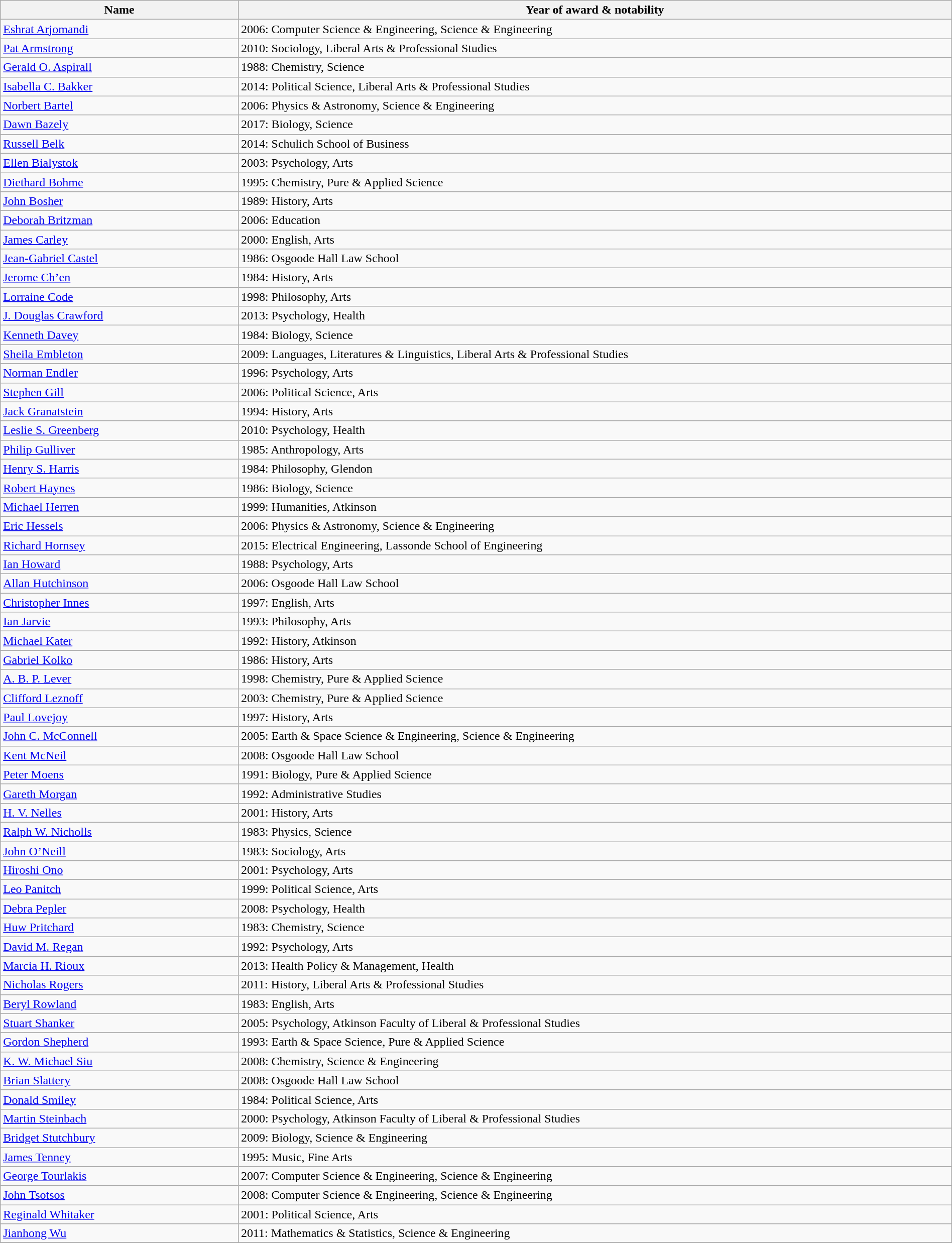<table class="wikitable sortable" style="width: 100%;">
<tr>
<th width = "25%">Name</th>
<th class="unsortable">Year of award & notability</th>
</tr>
<tr valign="top">
<td><a href='#'>Eshrat Arjomandi</a></td>
<td>2006: Computer Science & Engineering, Science & Engineering</td>
</tr>
<tr valign="top">
<td><a href='#'>Pat Armstrong</a></td>
<td>2010: Sociology, Liberal Arts & Professional Studies</td>
</tr>
<tr valign="top">
<td><a href='#'>Gerald O. Aspirall</a></td>
<td>1988: Chemistry, Science</td>
</tr>
<tr valign="top">
<td><a href='#'>Isabella C. Bakker</a></td>
<td>2014: Political Science, Liberal Arts & Professional Studies</td>
</tr>
<tr valign="top">
<td><a href='#'>Norbert Bartel</a></td>
<td>2006: Physics & Astronomy, Science & Engineering</td>
</tr>
<tr valign="top">
<td><a href='#'>Dawn Bazely</a></td>
<td>2017: Biology, Science</td>
</tr>
<tr valign="top">
<td><a href='#'>Russell Belk</a></td>
<td>2014: Schulich School of Business</td>
</tr>
<tr valign="top">
<td><a href='#'>Ellen Bialystok</a></td>
<td>2003: Psychology, Arts</td>
</tr>
<tr valign="top">
<td><a href='#'>Diethard Bohme</a></td>
<td>1995: Chemistry, Pure & Applied Science</td>
</tr>
<tr valign="top">
<td><a href='#'>John Bosher</a></td>
<td>1989: History, Arts</td>
</tr>
<tr valign="top">
<td><a href='#'>Deborah Britzman</a></td>
<td>2006: Education</td>
</tr>
<tr valign="top">
<td><a href='#'>James Carley</a></td>
<td>2000: English, Arts</td>
</tr>
<tr valign="top">
<td><a href='#'>Jean-Gabriel Castel</a></td>
<td>1986: Osgoode Hall Law School</td>
</tr>
<tr valign="top">
<td><a href='#'>Jerome Ch’en</a></td>
<td>1984: History, Arts</td>
</tr>
<tr valign="top">
<td><a href='#'>Lorraine Code</a></td>
<td>1998: Philosophy, Arts</td>
</tr>
<tr valign="top">
<td><a href='#'>J. Douglas Crawford</a></td>
<td>2013: Psychology, Health</td>
</tr>
<tr valign="top">
<td><a href='#'>Kenneth Davey</a></td>
<td>1984: Biology, Science</td>
</tr>
<tr valign="top">
<td><a href='#'>Sheila Embleton</a></td>
<td>2009: Languages, Literatures & Linguistics, Liberal Arts & Professional Studies</td>
</tr>
<tr valign="top">
<td><a href='#'>Norman Endler</a></td>
<td>1996: Psychology, Arts</td>
</tr>
<tr valign="top">
<td><a href='#'>Stephen Gill</a></td>
<td>2006: Political Science, Arts</td>
</tr>
<tr valign="top">
<td><a href='#'>Jack Granatstein</a></td>
<td>1994: History, Arts</td>
</tr>
<tr valign="top">
<td><a href='#'>Leslie S. Greenberg</a></td>
<td>2010: Psychology, Health</td>
</tr>
<tr valign="top">
<td><a href='#'>Philip Gulliver</a></td>
<td>1985: Anthropology, Arts</td>
</tr>
<tr valign="top">
<td><a href='#'>Henry S. Harris</a></td>
<td>1984: Philosophy, Glendon</td>
</tr>
<tr valign="top">
<td><a href='#'>Robert Haynes</a></td>
<td>1986: Biology, Science</td>
</tr>
<tr valign="top">
<td><a href='#'>Michael Herren</a></td>
<td>1999: Humanities, Atkinson</td>
</tr>
<tr valign="top">
<td><a href='#'>Eric Hessels</a></td>
<td>2006: Physics & Astronomy, Science & Engineering</td>
</tr>
<tr valign="top">
<td><a href='#'>Richard Hornsey</a></td>
<td>2015: Electrical Engineering, Lassonde School of Engineering</td>
</tr>
<tr valign="top">
<td><a href='#'>Ian Howard</a></td>
<td>1988: Psychology, Arts</td>
</tr>
<tr valign="top">
<td><a href='#'>Allan Hutchinson</a></td>
<td>2006: Osgoode Hall Law School</td>
</tr>
<tr valign="top">
<td><a href='#'>Christopher Innes</a></td>
<td>1997: English, Arts</td>
</tr>
<tr valign="top">
<td><a href='#'>Ian Jarvie</a></td>
<td>1993: Philosophy, Arts</td>
</tr>
<tr valign="top">
<td><a href='#'>Michael Kater</a></td>
<td>1992: History, Atkinson</td>
</tr>
<tr valign="top">
<td><a href='#'>Gabriel Kolko</a></td>
<td>1986: History, Arts</td>
</tr>
<tr valign="top">
<td><a href='#'>A. B. P. Lever</a></td>
<td>1998: Chemistry, Pure & Applied Science</td>
</tr>
<tr valign="top">
<td><a href='#'>Clifford Leznoff</a></td>
<td>2003: Chemistry, Pure & Applied Science</td>
</tr>
<tr valign="top">
<td><a href='#'>Paul Lovejoy</a></td>
<td>1997: History, Arts</td>
</tr>
<tr valign="top">
<td><a href='#'>John C. McConnell</a></td>
<td>2005: Earth & Space Science & Engineering, Science & Engineering</td>
</tr>
<tr valign="top">
<td><a href='#'>Kent McNeil</a></td>
<td>2008: Osgoode Hall Law School</td>
</tr>
<tr valign="top">
<td><a href='#'>Peter Moens</a></td>
<td>1991: Biology, Pure & Applied Science</td>
</tr>
<tr valign="top">
<td><a href='#'>Gareth Morgan</a></td>
<td>1992: Administrative Studies</td>
</tr>
<tr valign="top">
<td><a href='#'>H.&nbsp;V. Nelles</a></td>
<td>2001: History, Arts</td>
</tr>
<tr valign="top">
<td><a href='#'>Ralph W. Nicholls</a></td>
<td>1983: Physics, Science</td>
</tr>
<tr valign="top">
<td><a href='#'>John O’Neill</a></td>
<td>1983: Sociology, Arts</td>
</tr>
<tr valign="top">
<td><a href='#'>Hiroshi Ono</a></td>
<td>2001: Psychology, Arts</td>
</tr>
<tr valign="top">
<td><a href='#'>Leo Panitch</a></td>
<td>1999: Political Science, Arts</td>
</tr>
<tr valign="top">
<td><a href='#'>Debra Pepler</a></td>
<td>2008: Psychology, Health</td>
</tr>
<tr valign="top">
<td><a href='#'>Huw Pritchard</a></td>
<td>1983: Chemistry, Science</td>
</tr>
<tr valign="top">
<td><a href='#'>David M. Regan</a></td>
<td>1992: Psychology, Arts</td>
</tr>
<tr valign="top">
<td><a href='#'>Marcia H. Rioux</a></td>
<td>2013: Health Policy & Management, Health</td>
</tr>
<tr valign="top">
<td><a href='#'>Nicholas Rogers</a></td>
<td>2011: History, Liberal Arts & Professional Studies</td>
</tr>
<tr valign="top">
<td><a href='#'>Beryl Rowland</a></td>
<td>1983: English, Arts</td>
</tr>
<tr valign="top">
<td><a href='#'>Stuart Shanker</a></td>
<td>2005: Psychology, Atkinson Faculty of Liberal & Professional Studies</td>
</tr>
<tr valign="top">
<td><a href='#'>Gordon Shepherd</a></td>
<td>1993: Earth & Space Science, Pure & Applied Science</td>
</tr>
<tr valign="top">
<td><a href='#'>K. W. Michael Siu</a></td>
<td>2008: Chemistry, Science & Engineering</td>
</tr>
<tr valign="top">
<td><a href='#'>Brian Slattery</a></td>
<td>2008: Osgoode Hall Law School</td>
</tr>
<tr valign="top">
<td><a href='#'>Donald Smiley</a></td>
<td>1984: Political Science, Arts</td>
</tr>
<tr valign="top">
<td><a href='#'>Martin Steinbach</a></td>
<td>2000: Psychology, Atkinson Faculty of Liberal & Professional Studies</td>
</tr>
<tr valign="top">
<td><a href='#'>Bridget Stutchbury</a></td>
<td>2009: Biology, Science & Engineering</td>
</tr>
<tr valign="top">
<td><a href='#'>James Tenney</a></td>
<td>1995: Music, Fine Arts</td>
</tr>
<tr valign="top">
<td><a href='#'>George Tourlakis</a></td>
<td>2007: Computer Science & Engineering, Science & Engineering</td>
</tr>
<tr valign="top">
<td><a href='#'>John Tsotsos</a></td>
<td>2008: Computer Science & Engineering, Science & Engineering</td>
</tr>
<tr valign="top">
<td><a href='#'>Reginald Whitaker</a></td>
<td>2001: Political Science, Arts</td>
</tr>
<tr valign="top">
<td><a href='#'>Jianhong Wu</a></td>
<td>2011: Mathematics & Statistics, Science & Engineering</td>
</tr>
<tr valign="top">
</tr>
</table>
